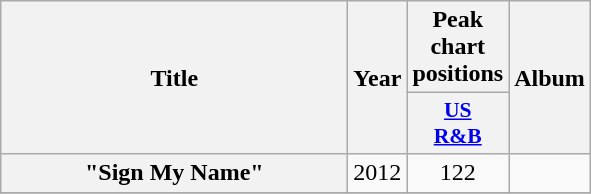<table class="wikitable plainrowheaders" style="text-align:center;" border="1">
<tr>
<th scope="col" rowspan="2" style="width:14em;">Title</th>
<th scope="col" rowspan="2">Year</th>
<th scope="col" colspan="1">Peak chart positions</th>
<th scope="col" rowspan="2">Album</th>
</tr>
<tr>
<th style="width:3em;font-size:90%;"><a href='#'>US<br>R&B</a><br></th>
</tr>
<tr>
<th scope="row">"Sign My Name"</th>
<td>2012</td>
<td>122</td>
<td></td>
</tr>
<tr>
</tr>
</table>
